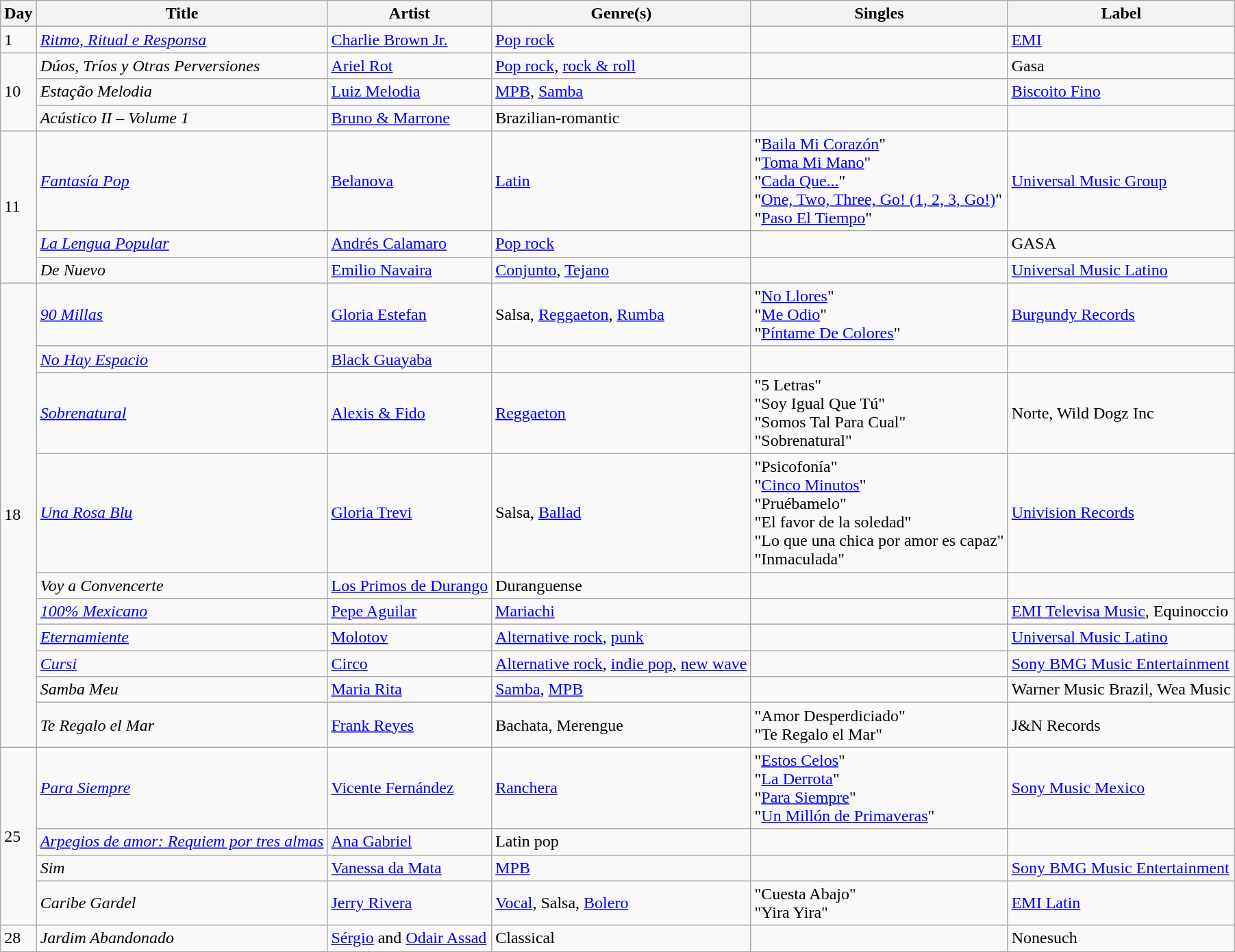<table class="wikitable sortable" style="text-align: left;">
<tr>
<th>Day</th>
<th>Title</th>
<th>Artist</th>
<th>Genre(s)</th>
<th>Singles</th>
<th>Label</th>
</tr>
<tr>
<td>1</td>
<td><em><a href='#'>Ritmo, Ritual e Responsa</a></em></td>
<td><a href='#'>Charlie Brown Jr.</a></td>
<td><a href='#'>Pop rock</a></td>
<td></td>
<td><a href='#'>EMI</a></td>
</tr>
<tr>
<td rowspan="3">10</td>
<td><em> Dúos, Tríos y Otras Perversiones</em></td>
<td><a href='#'>Ariel Rot</a></td>
<td><a href='#'>Pop rock</a>, <a href='#'>rock & roll</a></td>
<td></td>
<td>Gasa</td>
</tr>
<tr>
<td><em>Estação Melodia</em></td>
<td><a href='#'>Luiz Melodia</a></td>
<td><a href='#'>MPB</a>, <a href='#'>Samba</a></td>
<td></td>
<td><a href='#'>Biscoito Fino</a></td>
</tr>
<tr>
<td><em>Acústico II – Volume 1</em></td>
<td><a href='#'>Bruno & Marrone</a></td>
<td>Brazilian-romantic</td>
<td></td>
<td></td>
</tr>
<tr>
<td rowspan="3">11</td>
<td><em><a href='#'>Fantasía Pop</a></em></td>
<td><a href='#'>Belanova</a></td>
<td><a href='#'>Latin</a></td>
<td>"<a href='#'>Baila Mi Corazón</a>"<br>"<a href='#'>Toma Mi Mano</a>"<br>"<a href='#'>Cada Que...</a>"<br>"<a href='#'>One, Two, Three, Go! (1, 2, 3, Go!)</a>"<br>"<a href='#'>Paso El Tiempo</a>"</td>
<td><a href='#'>Universal Music Group</a></td>
</tr>
<tr>
<td><em><a href='#'>La Lengua Popular</a></em></td>
<td><a href='#'>Andrés Calamaro</a></td>
<td><a href='#'>Pop rock</a></td>
<td></td>
<td>GASA</td>
</tr>
<tr>
<td><em>De Nuevo</em></td>
<td><a href='#'>Emilio Navaira</a></td>
<td><a href='#'>Conjunto</a>, <a href='#'>Tejano</a></td>
<td></td>
<td><a href='#'>Universal Music Latino</a></td>
</tr>
<tr>
<td rowspan="10">18</td>
<td><em><a href='#'>90 Millas</a></em></td>
<td><a href='#'>Gloria Estefan</a></td>
<td>Salsa, <a href='#'>Reggaeton</a>, <a href='#'>Rumba</a></td>
<td>"<a href='#'>No Llores</a>"<br>"<a href='#'>Me Odio</a>"<br>"<a href='#'>Píntame De Colores</a>"</td>
<td><a href='#'>Burgundy Records</a></td>
</tr>
<tr>
<td><em><a href='#'>No Hay Espacio</a></em></td>
<td><a href='#'>Black Guayaba</a></td>
<td></td>
<td></td>
<td></td>
</tr>
<tr>
<td><em><a href='#'>Sobrenatural</a></em></td>
<td><a href='#'>Alexis & Fido</a></td>
<td><a href='#'>Reggaeton</a></td>
<td>"5 Letras"<br>"Soy Igual Que Tú"<br>"Somos Tal Para Cual"<br>"Sobrenatural"</td>
<td>Norte, Wild Dogz Inc</td>
</tr>
<tr>
<td><em><a href='#'>Una Rosa Blu</a></em></td>
<td><a href='#'>Gloria Trevi</a></td>
<td>Salsa, <a href='#'>Ballad</a></td>
<td>"Psicofonía"<br>"<a href='#'>Cinco Minutos</a>"<br>"Pruébamelo"<br>"El favor de la soledad"<br>"Lo que una chica por amor es capaz"<br>"Inmaculada"</td>
<td><a href='#'>Univision Records</a></td>
</tr>
<tr>
<td><em>Voy a Convencerte</em></td>
<td><a href='#'>Los Primos de Durango</a></td>
<td>Duranguense</td>
<td></td>
<td></td>
</tr>
<tr>
<td><em><a href='#'>100% Mexicano</a></em></td>
<td><a href='#'>Pepe Aguilar</a></td>
<td><a href='#'>Mariachi</a></td>
<td></td>
<td><a href='#'>EMI Televisa Music</a>, Equinoccio</td>
</tr>
<tr>
<td><em><a href='#'>Eternamiente</a></em></td>
<td><a href='#'>Molotov</a></td>
<td><a href='#'>Alternative rock</a>, <a href='#'>punk</a></td>
<td></td>
<td><a href='#'>Universal Music Latino</a></td>
</tr>
<tr>
<td><em><a href='#'>Cursi</a></em></td>
<td><a href='#'>Circo</a></td>
<td><a href='#'>Alternative rock</a>, <a href='#'>indie pop</a>, <a href='#'>new wave</a></td>
<td></td>
<td><a href='#'>Sony BMG Music Entertainment</a></td>
</tr>
<tr>
<td><em>Samba Meu</em></td>
<td><a href='#'>Maria Rita</a></td>
<td><a href='#'>Samba</a>, <a href='#'>MPB</a></td>
<td></td>
<td>Warner Music Brazil, Wea Music</td>
</tr>
<tr>
<td><em>Te Regalo el Mar</em></td>
<td><a href='#'>Frank Reyes</a></td>
<td>Bachata, Merengue</td>
<td>"Amor Desperdiciado"<br>"Te Regalo el Mar"</td>
<td>J&N Records</td>
</tr>
<tr>
<td rowspan="4">25</td>
<td><em><a href='#'>Para Siempre</a></em></td>
<td><a href='#'>Vicente Fernández</a></td>
<td><a href='#'>Ranchera</a></td>
<td>"<a href='#'>Estos Celos</a>"<br>"<a href='#'>La Derrota</a>"<br>"<a href='#'>Para Siempre</a>"<br>"<a href='#'>Un Millón de Primaveras</a>"</td>
<td><a href='#'>Sony Music Mexico</a></td>
</tr>
<tr>
<td><em><a href='#'>Arpegios de amor: Requiem por tres almas</a></em></td>
<td><a href='#'>Ana Gabriel</a></td>
<td>Latin pop</td>
<td></td>
<td></td>
</tr>
<tr>
<td><em>Sim</em></td>
<td><a href='#'>Vanessa da Mata</a></td>
<td><a href='#'>MPB</a></td>
<td></td>
<td><a href='#'>Sony BMG Music Entertainment</a></td>
</tr>
<tr>
<td><em>Caribe Gardel</em></td>
<td><a href='#'>Jerry Rivera</a></td>
<td><a href='#'>Vocal</a>, Salsa, <a href='#'>Bolero</a></td>
<td>"Cuesta Abajo"<br>"Yira Yira"</td>
<td><a href='#'>EMI Latin</a></td>
</tr>
<tr>
<td>28</td>
<td><em>Jardim Abandonado</em></td>
<td><a href='#'>Sérgio</a> and <a href='#'>Odair Assad</a></td>
<td>Classical</td>
<td></td>
<td>Nonesuch</td>
</tr>
<tr>
</tr>
</table>
